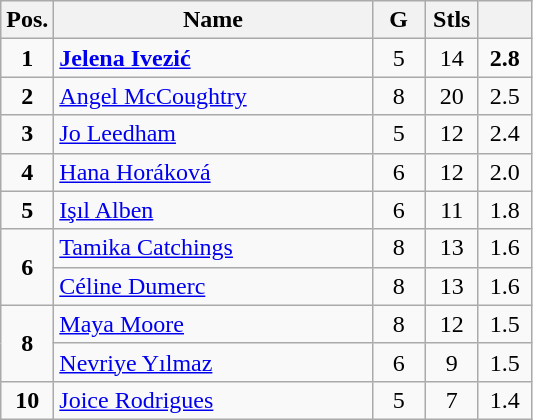<table class="wikitable">
<tr>
<th style="width:10%;">Pos.</th>
<th>Name</th>
<th style="width:10%;">G</th>
<th style="width:10%;">Stls</th>
<th style="width:10%;"></th>
</tr>
<tr align=center>
<td><strong>1</strong></td>
<td align=left> <strong><a href='#'>Jelena Ivezić</a></strong></td>
<td>5</td>
<td>14</td>
<td><strong>2.8</strong></td>
</tr>
<tr align=center>
<td><strong>2</strong></td>
<td align=left> <a href='#'>Angel McCoughtry</a></td>
<td>8</td>
<td>20</td>
<td>2.5</td>
</tr>
<tr align=center>
<td><strong>3</strong></td>
<td align=left> <a href='#'>Jo Leedham</a></td>
<td>5</td>
<td>12</td>
<td>2.4</td>
</tr>
<tr align=center>
<td><strong>4</strong></td>
<td align=left> <a href='#'>Hana Horáková</a></td>
<td>6</td>
<td>12</td>
<td>2.0</td>
</tr>
<tr align=center>
<td><strong>5</strong></td>
<td align=left> <a href='#'>Işıl Alben</a></td>
<td>6</td>
<td>11</td>
<td>1.8</td>
</tr>
<tr align=center>
<td rowspan=2><strong>6</strong></td>
<td align=left> <a href='#'>Tamika Catchings</a></td>
<td>8</td>
<td>13</td>
<td>1.6</td>
</tr>
<tr align=center>
<td align=left> <a href='#'>Céline Dumerc</a></td>
<td>8</td>
<td>13</td>
<td>1.6</td>
</tr>
<tr align=center>
<td rowspan=2><strong>8</strong></td>
<td align=left> <a href='#'>Maya Moore</a></td>
<td>8</td>
<td>12</td>
<td>1.5</td>
</tr>
<tr align=center>
<td align=left> <a href='#'>Nevriye Yılmaz</a></td>
<td>6</td>
<td>9</td>
<td>1.5</td>
</tr>
<tr align=center>
<td><strong>10</strong></td>
<td align=left> <a href='#'>Joice Rodrigues</a></td>
<td>5</td>
<td>7</td>
<td>1.4</td>
</tr>
</table>
